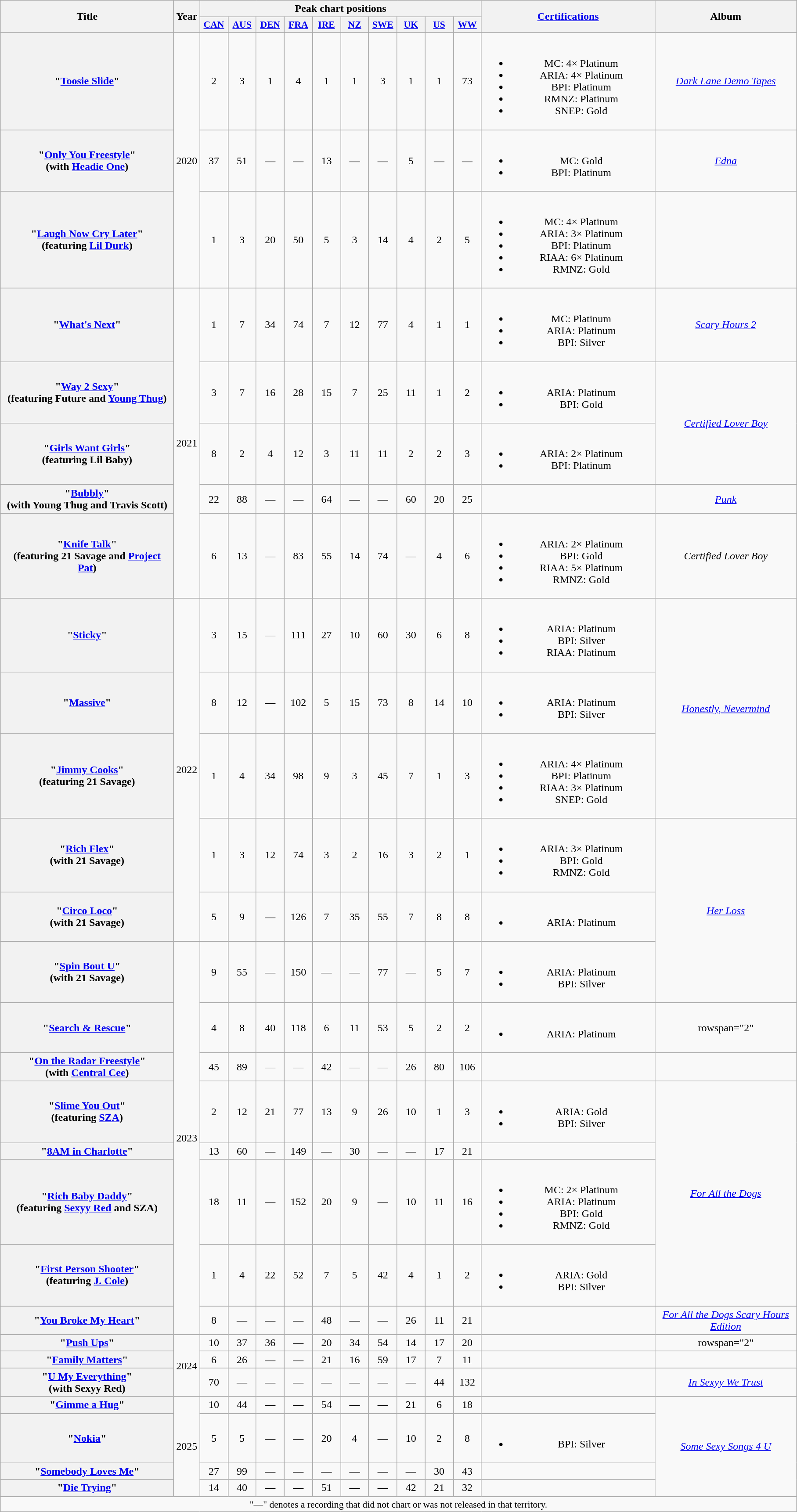<table class="wikitable plainrowheaders" style="text-align:center;" border="1">
<tr>
<th scope="col" rowspan="2" style="width:16em;">Title</th>
<th scope="col" rowspan="2" style="width:1em;">Year</th>
<th scope="col" colspan="10">Peak chart positions</th>
<th scope="col" rowspan="2" style="width:16em;"><a href='#'>Certifications</a></th>
<th scope="col" rowspan="2" style="width:13em;">Album</th>
</tr>
<tr>
<th scope="col" style="width:2.5em;font-size:90%;"><a href='#'>CAN</a><br></th>
<th scope="col" style="width:2.5em;font-size:90%;"><a href='#'>AUS</a><br></th>
<th scope="col" style="width:2.5em;font-size:90%;"><a href='#'>DEN</a><br></th>
<th scope="col" style="width:2.5em;font-size:90%;"><a href='#'>FRA</a><br></th>
<th scope="col" style="width:2.5em;font-size:90%;"><a href='#'>IRE</a><br></th>
<th scope="col" style="width:2.5em;font-size:90%;"><a href='#'>NZ</a><br></th>
<th scope="col" style="width:2.5em;font-size:90%;"><a href='#'>SWE</a><br></th>
<th scope="col" style="width:2.5em;font-size:90%;"><a href='#'>UK</a><br></th>
<th scope="col" style="width:2.5em;font-size:90%;"><a href='#'>US</a><br></th>
<th scope="col" style="width:2.5em;font-size:90%;"><a href='#'>WW</a><br></th>
</tr>
<tr>
<th scope="row">"<a href='#'>Toosie Slide</a>"</th>
<td rowspan="3">2020</td>
<td>2</td>
<td>3</td>
<td>1</td>
<td>4</td>
<td>1</td>
<td>1</td>
<td>3</td>
<td>1</td>
<td>1</td>
<td>73</td>
<td><br><ul><li>MC: 4× Platinum</li><li>ARIA: 4× Platinum</li><li>BPI: Platinum</li><li>RMNZ: Platinum</li><li>SNEP: Gold</li></ul></td>
<td><em><a href='#'>Dark Lane Demo Tapes</a></em></td>
</tr>
<tr>
<th scope="row">"<a href='#'>Only You Freestyle</a>"<br><span>(with <a href='#'>Headie One</a>)</span></th>
<td>37</td>
<td>51</td>
<td>—</td>
<td>—</td>
<td>13</td>
<td>—</td>
<td>—</td>
<td>5</td>
<td>—</td>
<td>—</td>
<td><br><ul><li>MC: Gold</li><li>BPI: Platinum</li></ul></td>
<td><em><a href='#'>Edna</a></em></td>
</tr>
<tr>
<th scope="row">"<a href='#'>Laugh Now Cry Later</a>"<br><span>(featuring <a href='#'>Lil Durk</a>)</span></th>
<td>1</td>
<td>3</td>
<td>20</td>
<td>50</td>
<td>5</td>
<td>3</td>
<td>14</td>
<td>4</td>
<td>2</td>
<td>5</td>
<td><br><ul><li>MC: 4× Platinum</li><li>ARIA: 3× Platinum</li><li>BPI: Platinum</li><li>RIAA: 6× Platinum</li><li>RMNZ: Gold</li></ul></td>
<td></td>
</tr>
<tr>
<th scope="row">"<a href='#'>What's Next</a>"</th>
<td rowspan="5">2021</td>
<td>1</td>
<td>7</td>
<td>34</td>
<td>74</td>
<td>7</td>
<td>12</td>
<td>77</td>
<td>4</td>
<td>1</td>
<td>1</td>
<td><br><ul><li>MC: Platinum</li><li>ARIA: Platinum</li><li>BPI: Silver</li></ul></td>
<td><em><a href='#'>Scary Hours 2</a></em></td>
</tr>
<tr>
<th scope="row">"<a href='#'>Way 2 Sexy</a>"<br><span>(featuring Future and <a href='#'>Young Thug</a>)</span></th>
<td>3</td>
<td>7</td>
<td>16</td>
<td>28</td>
<td>15</td>
<td>7</td>
<td>25</td>
<td>11</td>
<td>1</td>
<td>2</td>
<td><br><ul><li>ARIA: Platinum</li><li>BPI: Gold</li></ul></td>
<td rowspan="2"><em><a href='#'>Certified Lover Boy</a></em></td>
</tr>
<tr>
<th scope="row">"<a href='#'>Girls Want Girls</a>"<br><span>(featuring Lil Baby)</span></th>
<td>8</td>
<td>2</td>
<td>4</td>
<td>12</td>
<td>3</td>
<td>11</td>
<td>11</td>
<td>2</td>
<td>2</td>
<td>3</td>
<td><br><ul><li>ARIA: 2× Platinum</li><li>BPI: Platinum</li></ul></td>
</tr>
<tr>
<th scope="row">"<a href='#'>Bubbly</a>"<br><span>(with Young Thug and Travis Scott)</span></th>
<td>22</td>
<td>88</td>
<td>—</td>
<td>—</td>
<td>64</td>
<td>—</td>
<td>—</td>
<td>60</td>
<td>20</td>
<td>25</td>
<td></td>
<td><em><a href='#'>Punk</a></em></td>
</tr>
<tr>
<th scope="row">"<a href='#'>Knife Talk</a>"<br><span>(featuring 21 Savage and <a href='#'>Project Pat</a>)</span></th>
<td>6</td>
<td>13</td>
<td>—</td>
<td>83</td>
<td>55</td>
<td>14</td>
<td>74</td>
<td>—</td>
<td>4</td>
<td>6</td>
<td><br><ul><li>ARIA: 2× Platinum</li><li>BPI: Gold</li><li>RIAA: 5× Platinum</li><li>RMNZ: Gold</li></ul></td>
<td><em>Certified Lover Boy</em></td>
</tr>
<tr>
<th scope="row">"<a href='#'>Sticky</a>"</th>
<td rowspan="5">2022</td>
<td>3</td>
<td>15</td>
<td>—</td>
<td>111</td>
<td>27</td>
<td>10</td>
<td>60</td>
<td>30</td>
<td>6</td>
<td>8</td>
<td><br><ul><li>ARIA: Platinum</li><li>BPI: Silver</li><li>RIAA: Platinum</li></ul></td>
<td rowspan="3"><em><a href='#'>Honestly, Nevermind</a></em></td>
</tr>
<tr>
<th scope="row">"<a href='#'>Massive</a>"</th>
<td>8</td>
<td>12</td>
<td>—</td>
<td>102</td>
<td>5</td>
<td>15</td>
<td>73</td>
<td>8</td>
<td>14</td>
<td>10</td>
<td><br><ul><li>ARIA: Platinum</li><li>BPI: Silver</li></ul></td>
</tr>
<tr>
<th scope="row">"<a href='#'>Jimmy Cooks</a>"<br><span>(featuring 21 Savage)</span></th>
<td>1</td>
<td>4</td>
<td>34</td>
<td>98</td>
<td>9</td>
<td>3</td>
<td>45</td>
<td>7</td>
<td>1</td>
<td>3</td>
<td><br><ul><li>ARIA: 4× Platinum</li><li>BPI: Platinum</li><li>RIAA: 3× Platinum</li><li>SNEP: Gold</li></ul></td>
</tr>
<tr>
<th scope="row">"<a href='#'>Rich Flex</a>"<br><span>(with 21 Savage)</span></th>
<td>1</td>
<td>3</td>
<td>12</td>
<td>74</td>
<td>3</td>
<td>2</td>
<td>16</td>
<td>3</td>
<td>2</td>
<td>1</td>
<td><br><ul><li>ARIA: 3× Platinum</li><li>BPI: Gold</li><li>RMNZ: Gold</li></ul></td>
<td rowspan="3"><em><a href='#'>Her Loss</a></em></td>
</tr>
<tr>
<th scope="row">"<a href='#'>Circo Loco</a>"<br><span>(with 21 Savage)</span></th>
<td>5</td>
<td>9</td>
<td>—</td>
<td>126</td>
<td>7</td>
<td>35</td>
<td>55</td>
<td>7</td>
<td>8</td>
<td>8</td>
<td><br><ul><li>ARIA: Platinum</li></ul></td>
</tr>
<tr>
<th scope="row">"<a href='#'>Spin Bout U</a>"<br><span>(with 21 Savage)</span></th>
<td rowspan="8">2023</td>
<td>9</td>
<td>55</td>
<td>—</td>
<td>150</td>
<td>—</td>
<td>—</td>
<td>77</td>
<td>—</td>
<td>5</td>
<td>7</td>
<td><br><ul><li>ARIA: Platinum</li><li>BPI: Silver</li></ul></td>
</tr>
<tr>
<th scope="row">"<a href='#'>Search & Rescue</a>"</th>
<td>4</td>
<td>8</td>
<td>40</td>
<td>118</td>
<td>6</td>
<td>11</td>
<td>53</td>
<td>5</td>
<td>2</td>
<td>2</td>
<td><br><ul><li>ARIA: Platinum</li></ul></td>
<td>rowspan="2" </td>
</tr>
<tr>
<th scope="row">"<a href='#'>On the Radar Freestyle</a>"<br><span>(with <a href='#'>Central Cee</a>)</span></th>
<td>45</td>
<td>89</td>
<td>—</td>
<td>—</td>
<td>42</td>
<td>—</td>
<td>—</td>
<td>26</td>
<td>80</td>
<td>106</td>
<td></td>
</tr>
<tr>
<th scope="row">"<a href='#'>Slime You Out</a>"<br><span>(featuring <a href='#'>SZA</a>)</span></th>
<td>2</td>
<td>12</td>
<td>21</td>
<td>77</td>
<td>13</td>
<td>9</td>
<td>26</td>
<td>10</td>
<td>1</td>
<td>3</td>
<td><br><ul><li>ARIA: Gold</li><li>BPI: Silver</li></ul></td>
<td rowspan="4"><em><a href='#'>For All the Dogs</a></em></td>
</tr>
<tr>
<th scope="row">"<a href='#'>8AM in Charlotte</a>"</th>
<td>13</td>
<td>60</td>
<td>—</td>
<td>149</td>
<td>—</td>
<td>30</td>
<td>—</td>
<td>—</td>
<td>17</td>
<td>21</td>
<td></td>
</tr>
<tr>
<th scope="row">"<a href='#'>Rich Baby Daddy</a>"<br><span>(featuring <a href='#'>Sexyy Red</a> and SZA)</span></th>
<td>18</td>
<td>11</td>
<td>—</td>
<td>152</td>
<td>20</td>
<td>9</td>
<td>—</td>
<td>10</td>
<td>11</td>
<td>16</td>
<td><br><ul><li>MC: 2× Platinum</li><li>ARIA: Platinum</li><li>BPI: Gold</li><li>RMNZ: Gold</li></ul></td>
</tr>
<tr>
<th scope="row">"<a href='#'>First Person Shooter</a>"<br><span>(featuring <a href='#'>J. Cole</a>)</span></th>
<td>1</td>
<td>4</td>
<td>22</td>
<td>52</td>
<td>7</td>
<td>5</td>
<td>42</td>
<td>4</td>
<td>1</td>
<td>2</td>
<td><br><ul><li>ARIA: Gold</li><li>BPI: Silver</li></ul></td>
</tr>
<tr>
<th scope="row">"<a href='#'>You Broke My Heart</a>"</th>
<td>8</td>
<td>—</td>
<td>—</td>
<td>—</td>
<td>48</td>
<td>—</td>
<td>—</td>
<td>26</td>
<td>11</td>
<td>21</td>
<td></td>
<td><em><a href='#'>For All the Dogs Scary Hours Edition</a></em></td>
</tr>
<tr>
<th scope="row">"<a href='#'>Push Ups</a>"</th>
<td rowspan="3">2024</td>
<td>10</td>
<td>37</td>
<td>36</td>
<td>—</td>
<td>20</td>
<td>34</td>
<td>54</td>
<td>14</td>
<td>17</td>
<td>20</td>
<td></td>
<td>rowspan="2" </td>
</tr>
<tr>
<th scope="row">"<a href='#'>Family Matters</a>"</th>
<td>6</td>
<td>26</td>
<td>—</td>
<td>—</td>
<td>21</td>
<td>16</td>
<td>59</td>
<td>17</td>
<td>7</td>
<td>11</td>
<td></td>
</tr>
<tr>
<th scope="row">"<a href='#'>U My Everything</a>"<br><span>(with Sexyy Red)</span></th>
<td>70</td>
<td>—</td>
<td>—</td>
<td>—</td>
<td>—</td>
<td>—</td>
<td>—</td>
<td>—</td>
<td>44</td>
<td>132</td>
<td></td>
<td><em><a href='#'>In Sexyy We Trust</a></em></td>
</tr>
<tr>
<th scope="row">"<a href='#'>Gimme a Hug</a>"</th>
<td rowspan="4">2025</td>
<td>10</td>
<td>44</td>
<td>—</td>
<td>—</td>
<td>54</td>
<td>—</td>
<td>—</td>
<td>21</td>
<td>6</td>
<td>18</td>
<td></td>
<td rowspan="4"><em><a href='#'>Some Sexy Songs 4 U</a></em></td>
</tr>
<tr>
<th scope="row">"<a href='#'>Nokia</a>"</th>
<td>5</td>
<td>5<br></td>
<td>—</td>
<td>—</td>
<td>20<br></td>
<td>4<br></td>
<td>—</td>
<td>10</td>
<td>2</td>
<td>8</td>
<td><br><ul><li>BPI: Silver</li></ul></td>
</tr>
<tr>
<th scope="row">"<a href='#'>Somebody Loves Me</a>"<br></th>
<td>27</td>
<td>99</td>
<td>—</td>
<td>—</td>
<td>—</td>
<td>—</td>
<td>—</td>
<td>—</td>
<td>30</td>
<td>43</td>
<td></td>
</tr>
<tr>
<th scope="row">"<a href='#'>Die Trying</a>"<br></th>
<td>14</td>
<td>40<br></td>
<td>—</td>
<td>—</td>
<td>51<br></td>
<td>—</td>
<td>—</td>
<td>42</td>
<td>21</td>
<td>32</td>
<td></td>
</tr>
<tr>
<td colspan="14" style="font-size:90%">"—" denotes a recording that did not chart or was not released in that territory.</td>
</tr>
</table>
